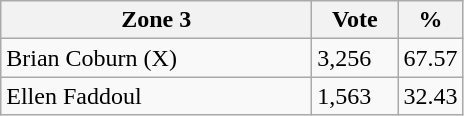<table class="wikitable">
<tr>
<th width="200px">Zone 3</th>
<th width="50px">Vote</th>
<th width="30px">%</th>
</tr>
<tr>
<td>Brian Coburn (X)</td>
<td>3,256</td>
<td>67.57</td>
</tr>
<tr>
<td>Ellen Faddoul</td>
<td>1,563</td>
<td>32.43</td>
</tr>
</table>
